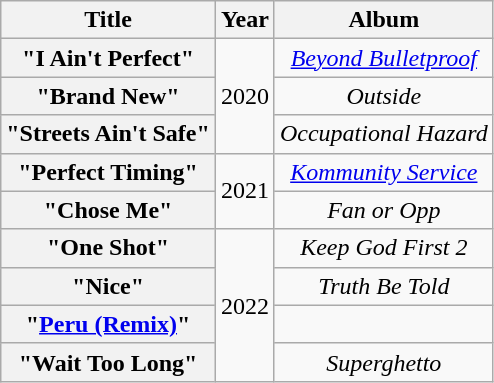<table class="wikitable plainrowheaders" style="text-align:center;">
<tr>
<th scope="col">Title</th>
<th scope="col">Year</th>
<th scope="col">Album</th>
</tr>
<tr>
<th scope="row">"I Ain't Perfect"<br></th>
<td rowspan="3">2020</td>
<td><em><a href='#'>Beyond Bulletproof</a></em></td>
</tr>
<tr>
<th scope="row">"Brand New"<br></th>
<td><em>Outside</em></td>
</tr>
<tr>
<th scope="row">"Streets Ain't Safe"<br></th>
<td><em>Occupational Hazard</em></td>
</tr>
<tr>
<th scope="row">"Perfect Timing"<br></th>
<td rowspan="2">2021</td>
<td><em><a href='#'>Kommunity Service</a></em></td>
</tr>
<tr>
<th scope="row">"Chose Me"<br></th>
<td><em>Fan or Opp</em></td>
</tr>
<tr>
<th scope="row">"One Shot"<br></th>
<td rowspan="4">2022</td>
<td><em>Keep God First 2</em></td>
</tr>
<tr>
<th scope="row">"Nice"<br></th>
<td><em>Truth Be Told</em></td>
</tr>
<tr>
<th scope="row">"<a href='#'>Peru (Remix)</a>"<br></th>
<td></td>
</tr>
<tr>
<th scope="row">"Wait Too Long"<br></th>
<td><em>Superghetto</em></td>
</tr>
</table>
